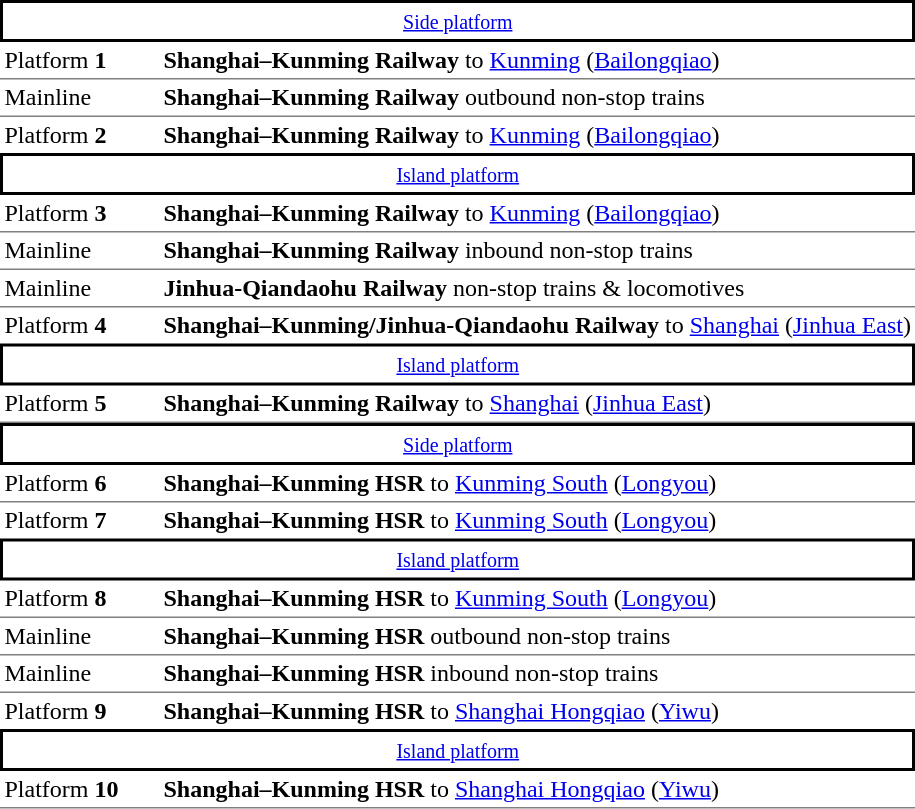<table border=0 cellspacing=0 cellpadding=3>
<tr>
<td style="border-top:solid 2px black;border-right:solid 2px black;border-left:solid 2px black;border-bottom:solid 2px black;text-align:center;" colspan=2><small><a href='#'>Side platform</a></small></td>
</tr>
<tr>
<td style="border-bottom:solid 1px gray;" width=100>Platform <strong>1</strong></td>
<td style="border-bottom:solid 1px gray;"><strong>Shanghai–Kunming Railway</strong> to <a href='#'>Kunming</a> (<a href='#'>Bailongqiao</a>)</td>
</tr>
<tr>
<td style="border-bottom:solid 1px gray;">Mainline</td>
<td style="border-bottom:solid 1px gray;"><strong>Shanghai–Kunming Railway</strong> outbound non-stop trains</td>
</tr>
<tr>
<td>Platform <strong>2</strong></td>
<td><strong>Shanghai–Kunming Railway</strong> to <a href='#'>Kunming</a> (<a href='#'>Bailongqiao</a>)</td>
</tr>
<tr>
<td style="border-top:solid 2px black;border-right:solid 2px black;border-left:solid 2px black;border-bottom:solid 2px black;text-align:center;" colspan=2><small><a href='#'>Island platform</a></small></td>
</tr>
<tr>
<td style="border-bottom:solid 1px gray;">Platform <strong>3</strong></td>
<td style="border-bottom:solid 1px gray;"><strong>Shanghai–Kunming Railway</strong> to <a href='#'>Kunming</a> (<a href='#'>Bailongqiao</a>)</td>
</tr>
<tr>
<td style="border-bottom:solid 1px gray;">Mainline</td>
<td style="border-bottom:solid 1px gray;"><strong>Shanghai–Kunming Railway</strong> inbound non-stop trains</td>
</tr>
<tr>
<td style="border-bottom:solid 1px gray;">Mainline</td>
<td style="border-bottom:solid 1px gray;"><strong>Jinhua-Qiandaohu Railway</strong> non-stop trains & locomotives</td>
</tr>
<tr>
<td>Platform <strong>4</strong></td>
<td><strong>Shanghai–Kunming/Jinhua-Qiandaohu Railway</strong>  to <a href='#'>Shanghai</a> (<a href='#'>Jinhua East</a>)</td>
</tr>
<tr>
<td style="border-top:solid 2px black;border-right:solid 2px black;border-left:solid 2px black;border-bottom:solid 2px black;text-align:center;" colspan=2><small><a href='#'>Island platform</a></small></td>
</tr>
<tr>
<td style="border-bottom:solid 1px gray;">Platform <strong>5</strong></td>
<td style="border-bottom:solid 1px gray;"><strong>Shanghai–Kunming Railway</strong>  to <a href='#'>Shanghai</a> (<a href='#'>Jinhua East</a>)</td>
</tr>
<tr>
<td style="border-top:solid 2px black;border-right:solid 2px black;border-left:solid 2px black;border-bottom:solid 2px black;text-align:center;" colspan=2><small><a href='#'>Side platform</a></small></td>
</tr>
<tr>
<td style="border-bottom:solid 1px gray;">Platform <strong>6</strong></td>
<td style="border-bottom:solid 1px gray;"><strong>Shanghai–Kunming HSR</strong> to <a href='#'>Kunming South</a> (<a href='#'>Longyou</a>)</td>
</tr>
<tr>
<td>Platform <strong>7</strong></td>
<td><strong>Shanghai–Kunming HSR</strong> to <a href='#'>Kunming South</a> (<a href='#'>Longyou</a>)</td>
</tr>
<tr>
<td style="border-top:solid 2px black;border-right:solid 2px black;border-left:solid 2px black;border-bottom:solid 2px black;text-align:center;" colspan=2><small><a href='#'>Island platform</a></small></td>
</tr>
<tr>
<td style="border-bottom:solid 1px gray;">Platform <strong>8</strong></td>
<td style="border-bottom:solid 1px gray;"><strong>Shanghai–Kunming HSR</strong> to <a href='#'>Kunming South</a> (<a href='#'>Longyou</a>)</td>
</tr>
<tr>
<td style="border-bottom:solid 1px gray;">Mainline</td>
<td style="border-bottom:solid 1px gray;"><strong>Shanghai–Kunming HSR</strong> outbound non-stop trains</td>
</tr>
<tr>
<td style="border-bottom:solid 1px gray;">Mainline</td>
<td style="border-bottom:solid 1px gray;"><strong>Shanghai–Kunming HSR</strong> inbound non-stop trains</td>
</tr>
<tr>
<td>Platform <strong>9</strong></td>
<td><strong>Shanghai–Kunming HSR</strong>  to <a href='#'>Shanghai Hongqiao</a> (<a href='#'>Yiwu</a>)</td>
</tr>
<tr>
<td style="border-top:solid 2px black;border-right:solid 2px black;border-left:solid 2px black;border-bottom:solid 2px black;text-align:center;" colspan=2><small><a href='#'>Island platform</a></small></td>
</tr>
<tr>
<td style="border-bottom:solid 1px gray;">Platform <strong>10</strong></td>
<td style="border-bottom:solid 1px gray;"><strong>Shanghai–Kunming HSR</strong> to <a href='#'>Shanghai Hongqiao</a> (<a href='#'>Yiwu</a>)</td>
</tr>
</table>
